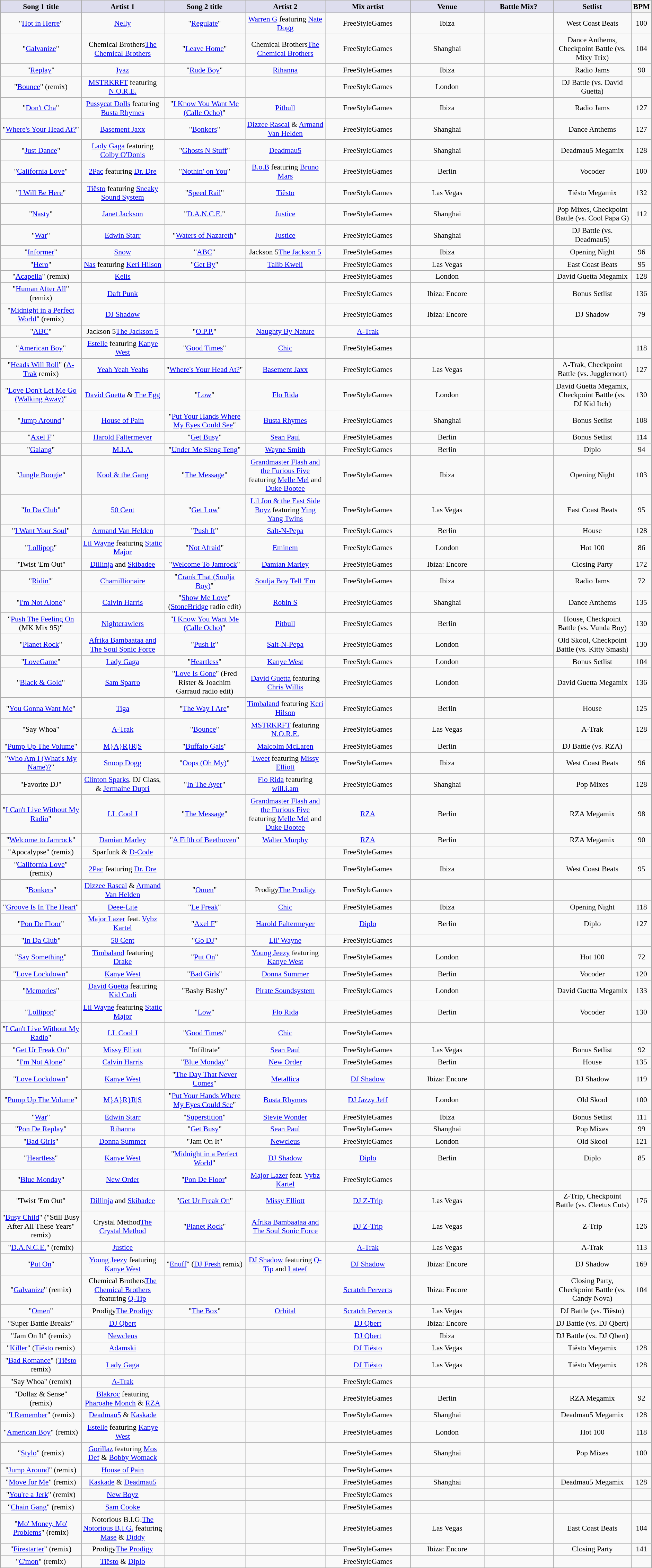<table class="wikitable sortable" style="font-size:90%; text-align:center; margin: 5px;">
<tr>
<th style="background:#dde; width:225px;">Song 1 title</th>
<th style="background:#dde; width:225px;">Artist 1</th>
<th style="background:#dde; width:225px;">Song 2 title</th>
<th style="background:#dde; width:225px;">Artist 2</th>
<th style="background:#dde; width:225px;">Mix artist</th>
<th style="background:#dde; width:225px;">Venue</th>
<th style="background:#dde; width:225px;">Battle Mix?</th>
<th style="background:#dde; width:225px;">Setlist</th>
<th>BPM</th>
</tr>
<tr>
<td>"<a href='#'>Hot in Herre</a>"</td>
<td><a href='#'>Nelly</a></td>
<td>"<a href='#'>Regulate</a>"</td>
<td><a href='#'>Warren G</a> featuring <a href='#'>Nate Dogg</a></td>
<td>FreeStyleGames</td>
<td>Ibiza</td>
<td></td>
<td>West Coast Beats</td>
<td>100</td>
</tr>
<tr>
<td>"<a href='#'>Galvanize</a>"</td>
<td><span>Chemical Brothers</span><a href='#'>The Chemical Brothers</a></td>
<td>"<a href='#'>Leave Home</a>"</td>
<td><span>Chemical Brothers</span><a href='#'>The Chemical Brothers</a></td>
<td>FreeStyleGames</td>
<td>Shanghai</td>
<td></td>
<td>Dance Anthems, Checkpoint Battle (vs. Mixy Trix)</td>
<td>104</td>
</tr>
<tr>
<td>"<a href='#'>Replay</a>"</td>
<td><a href='#'>Iyaz</a></td>
<td>"<a href='#'>Rude Boy</a>"</td>
<td><a href='#'>Rihanna</a></td>
<td>FreeStyleGames</td>
<td>Ibiza</td>
<td></td>
<td>Radio Jams</td>
<td>90</td>
</tr>
<tr>
<td>"<a href='#'>Bounce</a>" (remix)</td>
<td><a href='#'>MSTRKRFT</a> featuring <a href='#'>N.O.R.E.</a></td>
<td></td>
<td></td>
<td>FreeStyleGames</td>
<td>London</td>
<td></td>
<td>DJ Battle (vs. David Guetta)</td>
<td></td>
</tr>
<tr>
<td>"<a href='#'>Don't Cha</a>"</td>
<td><a href='#'>Pussycat Dolls</a> featuring <a href='#'>Busta Rhymes</a></td>
<td>"<a href='#'>I Know You Want Me (Calle Ocho)</a>"</td>
<td><a href='#'>Pitbull</a></td>
<td>FreeStyleGames</td>
<td>Ibiza</td>
<td></td>
<td>Radio Jams</td>
<td>127</td>
</tr>
<tr>
<td>"<a href='#'>Where's Your Head At?</a>"</td>
<td><a href='#'>Basement Jaxx</a></td>
<td>"<a href='#'>Bonkers</a>"</td>
<td><a href='#'>Dizzee Rascal</a> & <a href='#'>Armand Van Helden</a></td>
<td>FreeStyleGames</td>
<td>Shanghai</td>
<td></td>
<td>Dance Anthems</td>
<td>127</td>
</tr>
<tr>
<td>"<a href='#'>Just Dance</a>"</td>
<td><a href='#'>Lady Gaga</a> featuring <a href='#'>Colby O'Donis</a></td>
<td>"<a href='#'>Ghosts N Stuff</a>"</td>
<td><a href='#'>Deadmau5</a></td>
<td>FreeStyleGames</td>
<td>Shanghai</td>
<td></td>
<td>Deadmau5 Megamix</td>
<td>128</td>
</tr>
<tr>
<td>"<a href='#'>California Love</a>"</td>
<td><a href='#'>2Pac</a> featuring <a href='#'>Dr. Dre</a></td>
<td>"<a href='#'>Nothin' on You</a>"</td>
<td><a href='#'>B.o.B</a> featuring <a href='#'>Bruno Mars</a></td>
<td>FreeStyleGames</td>
<td>Berlin</td>
<td></td>
<td>Vocoder</td>
<td>100</td>
</tr>
<tr>
<td>"<a href='#'>I Will Be Here</a>"</td>
<td><a href='#'>Tiësto</a> featuring <a href='#'>Sneaky Sound System</a></td>
<td>"<a href='#'>Speed Rail</a>"</td>
<td><a href='#'>Tiësto</a></td>
<td>FreeStyleGames</td>
<td>Las Vegas</td>
<td></td>
<td>Tiësto Megamix</td>
<td>132</td>
</tr>
<tr>
<td>"<a href='#'>Nasty</a>"</td>
<td><a href='#'>Janet Jackson</a></td>
<td>"<a href='#'>D.A.N.C.E.</a>"</td>
<td><a href='#'>Justice</a></td>
<td>FreeStyleGames</td>
<td>Shanghai</td>
<td></td>
<td>Pop Mixes, Checkpoint Battle (vs. Cool Papa G)</td>
<td>112</td>
</tr>
<tr>
<td>"<a href='#'>War</a>"</td>
<td><a href='#'>Edwin Starr</a></td>
<td>"<a href='#'>Waters of Nazareth</a>"</td>
<td><a href='#'>Justice</a></td>
<td>FreeStyleGames</td>
<td>Shanghai</td>
<td></td>
<td>DJ Battle (vs. Deadmau5)</td>
<td></td>
</tr>
<tr>
<td>"<a href='#'>Informer</a>"</td>
<td><a href='#'>Snow</a></td>
<td>"<a href='#'>ABC</a>"</td>
<td><span>Jackson 5</span><a href='#'>The Jackson 5</a></td>
<td>FreeStyleGames</td>
<td>Ibiza</td>
<td></td>
<td>Opening Night</td>
<td>96</td>
</tr>
<tr>
<td>"<a href='#'>Hero</a>"</td>
<td><a href='#'>Nas</a> featuring <a href='#'>Keri Hilson</a></td>
<td>"<a href='#'>Get By</a>"</td>
<td><a href='#'>Talib Kweli</a></td>
<td>FreeStyleGames</td>
<td>Las Vegas</td>
<td></td>
<td>East Coast Beats</td>
<td>95</td>
</tr>
<tr>
<td>"<a href='#'>Acapella</a>" (remix)</td>
<td><a href='#'>Kelis</a></td>
<td></td>
<td></td>
<td>FreeStyleGames</td>
<td>London</td>
<td></td>
<td>David Guetta Megamix</td>
<td>128</td>
</tr>
<tr>
<td>"<a href='#'>Human After All</a>" (remix)</td>
<td><a href='#'>Daft Punk</a></td>
<td></td>
<td></td>
<td>FreeStyleGames</td>
<td>Ibiza: Encore</td>
<td></td>
<td>Bonus Setlist</td>
<td>136</td>
</tr>
<tr>
<td>"<a href='#'>Midnight in a Perfect World</a>" (remix)</td>
<td><a href='#'>DJ Shadow</a></td>
<td></td>
<td></td>
<td>FreeStyleGames</td>
<td>Ibiza: Encore</td>
<td></td>
<td>DJ Shadow</td>
<td>79</td>
</tr>
<tr>
<td>"<a href='#'>ABC</a>"</td>
<td><span>Jackson 5</span><a href='#'>The Jackson 5</a></td>
<td>"<a href='#'>O.P.P.</a>"</td>
<td><a href='#'>Naughty By Nature</a></td>
<td><a href='#'>A-Trak</a></td>
<td></td>
<td></td>
<td></td>
<td></td>
</tr>
<tr>
<td>"<a href='#'>American Boy</a>"</td>
<td><a href='#'>Estelle</a> featuring <a href='#'>Kanye West</a></td>
<td>"<a href='#'>Good Times</a>"</td>
<td><a href='#'>Chic</a></td>
<td>FreeStyleGames</td>
<td></td>
<td></td>
<td></td>
<td>118</td>
</tr>
<tr>
<td>"<a href='#'>Heads Will Roll</a>" (<a href='#'>A-Trak</a> remix)</td>
<td><a href='#'>Yeah Yeah Yeahs</a></td>
<td>"<a href='#'>Where's Your Head At?</a>"</td>
<td><a href='#'>Basement Jaxx</a></td>
<td>FreeStyleGames</td>
<td>Las Vegas</td>
<td></td>
<td>A-Trak, Checkpoint Battle (vs. Jugglernort)</td>
<td>127</td>
</tr>
<tr>
<td>"<a href='#'>Love Don't Let Me Go (Walking Away)</a>"</td>
<td><a href='#'>David Guetta</a> & <a href='#'>The Egg</a></td>
<td>"<a href='#'>Low</a>"</td>
<td><a href='#'>Flo Rida</a></td>
<td>FreeStyleGames</td>
<td>London</td>
<td></td>
<td>David Guetta Megamix, Checkpoint Battle (vs. DJ Kid Itch)</td>
<td>130</td>
</tr>
<tr>
<td>"<a href='#'>Jump Around</a>"</td>
<td><a href='#'>House of Pain</a></td>
<td>"<a href='#'>Put Your Hands Where My Eyes Could See</a>"</td>
<td><a href='#'>Busta Rhymes</a></td>
<td>FreeStyleGames</td>
<td>Shanghai</td>
<td></td>
<td>Bonus Setlist</td>
<td>108</td>
</tr>
<tr>
<td>"<a href='#'>Axel F</a>"</td>
<td><a href='#'>Harold Faltermeyer</a></td>
<td>"<a href='#'>Get Busy</a>"</td>
<td><a href='#'>Sean Paul</a></td>
<td>FreeStyleGames</td>
<td>Berlin</td>
<td></td>
<td>Bonus Setlist</td>
<td>114</td>
</tr>
<tr>
<td>"<a href='#'>Galang</a>"</td>
<td><a href='#'>M.I.A.</a></td>
<td>"<a href='#'>Under Me Sleng Teng</a>"</td>
<td><a href='#'>Wayne Smith</a></td>
<td>FreeStyleGames</td>
<td>Berlin</td>
<td></td>
<td>Diplo</td>
<td>94</td>
</tr>
<tr>
<td>"<a href='#'>Jungle Boogie</a>"</td>
<td><a href='#'>Kool & the Gang</a></td>
<td>"<a href='#'>The Message</a>"</td>
<td><a href='#'>Grandmaster Flash and the Furious Five</a> featuring <a href='#'>Melle Mel</a> and <a href='#'>Duke Bootee</a></td>
<td>FreeStyleGames</td>
<td>Ibiza</td>
<td></td>
<td>Opening Night</td>
<td>103</td>
</tr>
<tr>
<td>"<a href='#'>In Da Club</a>"</td>
<td><a href='#'>50 Cent</a></td>
<td>"<a href='#'>Get Low</a>"</td>
<td><a href='#'>Lil Jon & the East Side Boyz</a> featuring <a href='#'>Ying Yang Twins</a></td>
<td>FreeStyleGames</td>
<td>Las Vegas</td>
<td></td>
<td>East Coast Beats</td>
<td>95</td>
</tr>
<tr>
<td>"<a href='#'>I Want Your Soul</a>"</td>
<td><a href='#'>Armand Van Helden</a></td>
<td>"<a href='#'>Push It</a>"</td>
<td><a href='#'>Salt-N-Pepa</a></td>
<td>FreeStyleGames</td>
<td>Berlin</td>
<td></td>
<td>House</td>
<td>128</td>
</tr>
<tr>
<td>"<a href='#'>Lollipop</a>"</td>
<td><a href='#'>Lil Wayne</a> featuring <a href='#'>Static Major</a></td>
<td>"<a href='#'>Not Afraid</a>"</td>
<td><a href='#'>Eminem</a></td>
<td>FreeStyleGames</td>
<td>London</td>
<td></td>
<td>Hot 100</td>
<td>86</td>
</tr>
<tr>
<td>"Twist 'Em Out"</td>
<td><a href='#'>Dillinja</a> and <a href='#'>Skibadee</a></td>
<td>"<a href='#'>Welcome To Jamrock</a>"</td>
<td><a href='#'>Damian Marley</a></td>
<td>FreeStyleGames</td>
<td>Ibiza: Encore</td>
<td></td>
<td>Closing Party</td>
<td>172</td>
</tr>
<tr>
<td>"<a href='#'>Ridin'</a>"</td>
<td><a href='#'>Chamillionaire</a></td>
<td>"<a href='#'>Crank That (Soulja Boy)</a>"</td>
<td><a href='#'>Soulja Boy Tell 'Em</a></td>
<td>FreeStyleGames</td>
<td>Ibiza</td>
<td></td>
<td>Radio Jams</td>
<td>72</td>
</tr>
<tr>
<td>"<a href='#'>I'm Not Alone</a>"</td>
<td><a href='#'>Calvin Harris</a></td>
<td>"<a href='#'>Show Me Love</a>" (<a href='#'>StoneBridge</a> radio edit)</td>
<td><a href='#'>Robin S</a></td>
<td>FreeStyleGames</td>
<td>Shanghai</td>
<td></td>
<td>Dance Anthems</td>
<td>135</td>
</tr>
<tr>
<td>"<a href='#'>Push The Feeling On</a> (MK Mix 95)"</td>
<td><a href='#'>Nightcrawlers</a></td>
<td>"<a href='#'>I Know You Want Me (Calle Ocho)</a>"</td>
<td><a href='#'>Pitbull</a></td>
<td>FreeStyleGames</td>
<td>Berlin</td>
<td></td>
<td>House, Checkpoint Battle (vs. Vunda Boy)</td>
<td>130</td>
</tr>
<tr>
<td>"<a href='#'>Planet Rock</a>"</td>
<td><a href='#'>Afrika Bambaataa and The Soul Sonic Force</a></td>
<td>"<a href='#'>Push It</a>"</td>
<td><a href='#'>Salt-N-Pepa</a></td>
<td>FreeStyleGames</td>
<td>London</td>
<td></td>
<td>Old Skool, Checkpoint Battle (vs. Kitty Smash)</td>
<td>130</td>
</tr>
<tr>
<td>"<a href='#'>LoveGame</a>"</td>
<td><a href='#'>Lady Gaga</a></td>
<td>"<a href='#'>Heartless</a>"</td>
<td><a href='#'>Kanye West</a></td>
<td>FreeStyleGames</td>
<td>London</td>
<td></td>
<td>Bonus Setlist</td>
<td>104</td>
</tr>
<tr>
<td>"<a href='#'>Black & Gold</a>"</td>
<td><a href='#'>Sam Sparro</a></td>
<td>"<a href='#'>Love Is Gone</a>" (Fred Rister & Joachim Garraud radio edit)</td>
<td><a href='#'>David Guetta</a> featuring <a href='#'>Chris Willis</a></td>
<td>FreeStyleGames</td>
<td>London</td>
<td></td>
<td>David Guetta Megamix</td>
<td>136</td>
</tr>
<tr>
<td>"<a href='#'>You Gonna Want Me</a>"</td>
<td><a href='#'>Tiga</a></td>
<td>"<a href='#'>The Way I Are</a>"</td>
<td><a href='#'>Timbaland</a> featuring <a href='#'>Keri Hilson</a></td>
<td>FreeStyleGames</td>
<td>Berlin</td>
<td></td>
<td>House</td>
<td>125</td>
</tr>
<tr>
<td>"Say Whoa"</td>
<td><a href='#'>A-Trak</a></td>
<td>"<a href='#'>Bounce</a>"</td>
<td><a href='#'>MSTRKRFT</a> featuring <a href='#'>N.O.R.E.</a></td>
<td>FreeStyleGames</td>
<td>Las Vegas</td>
<td></td>
<td>A-Trak</td>
<td>128</td>
</tr>
<tr>
<td>"<a href='#'>Pump Up The Volume</a>"</td>
<td><a href='#'>M}A}R}R|S</a></td>
<td>"<a href='#'>Buffalo Gals</a>"</td>
<td><a href='#'>Malcolm McLaren</a></td>
<td>FreeStyleGames</td>
<td>Berlin</td>
<td></td>
<td>DJ Battle (vs. RZA)</td>
<td></td>
</tr>
<tr>
<td>"<a href='#'>Who Am I (What's My Name)?</a>"</td>
<td><a href='#'>Snoop Dogg</a></td>
<td>"<a href='#'>Oops (Oh My)</a>"</td>
<td><a href='#'>Tweet</a> featuring <a href='#'>Missy Elliott</a></td>
<td>FreeStyleGames</td>
<td>Ibiza</td>
<td></td>
<td>West Coast Beats</td>
<td>96</td>
</tr>
<tr>
<td>"Favorite DJ"</td>
<td><a href='#'>Clinton Sparks</a>, DJ Class, & <a href='#'>Jermaine Dupri</a></td>
<td>"<a href='#'>In The Ayer</a>"</td>
<td><a href='#'>Flo Rida</a> featuring <a href='#'>will.i.am</a></td>
<td>FreeStyleGames</td>
<td>Shanghai</td>
<td></td>
<td>Pop Mixes</td>
<td>128</td>
</tr>
<tr>
<td>"<a href='#'>I Can't Live Without My Radio</a>"</td>
<td><a href='#'>LL Cool J</a></td>
<td>"<a href='#'>The Message</a>"</td>
<td><a href='#'>Grandmaster Flash and the Furious Five</a> featuring <a href='#'>Melle Mel</a> and <a href='#'>Duke Bootee</a></td>
<td><a href='#'>RZA</a></td>
<td>Berlin</td>
<td></td>
<td>RZA Megamix</td>
<td>98</td>
</tr>
<tr>
<td>"<a href='#'>Welcome to Jamrock</a>"</td>
<td><a href='#'>Damian Marley</a></td>
<td>"<a href='#'>A Fifth of Beethoven</a>"</td>
<td><a href='#'>Walter Murphy</a></td>
<td><a href='#'>RZA</a></td>
<td>Berlin</td>
<td></td>
<td>RZA Megamix</td>
<td>90</td>
</tr>
<tr>
<td>"Apocalypse" (remix)</td>
<td>Sparfunk & <a href='#'>D-Code</a></td>
<td></td>
<td></td>
<td>FreeStyleGames</td>
<td></td>
<td></td>
<td></td>
<td></td>
</tr>
<tr>
<td>"<a href='#'>California Love</a>" (remix)</td>
<td><a href='#'>2Pac</a> featuring <a href='#'>Dr. Dre</a></td>
<td></td>
<td></td>
<td>FreeStyleGames</td>
<td>Ibiza</td>
<td></td>
<td>West Coast Beats</td>
<td>95</td>
</tr>
<tr>
<td>"<a href='#'>Bonkers</a>"</td>
<td><a href='#'>Dizzee Rascal</a> & <a href='#'>Armand Van Helden</a></td>
<td>"<a href='#'>Omen</a>"</td>
<td><span>Prodigy</span><a href='#'>The Prodigy</a></td>
<td>FreeStyleGames</td>
<td></td>
<td></td>
<td></td>
<td></td>
</tr>
<tr>
<td>"<a href='#'>Groove Is In The Heart</a>"</td>
<td><a href='#'>Deee-Lite</a></td>
<td>"<a href='#'>Le Freak</a>"</td>
<td><a href='#'>Chic</a></td>
<td>FreeStyleGames</td>
<td>Ibiza</td>
<td></td>
<td>Opening Night</td>
<td>118</td>
</tr>
<tr>
<td>"<a href='#'>Pon De Floor</a>"</td>
<td><a href='#'>Major Lazer</a> feat. <a href='#'>Vybz Kartel</a></td>
<td>"<a href='#'>Axel F</a>"</td>
<td><a href='#'>Harold Faltermeyer</a></td>
<td><a href='#'>Diplo</a></td>
<td>Berlin</td>
<td></td>
<td>Diplo</td>
<td>127</td>
</tr>
<tr>
<td>"<a href='#'>In Da Club</a>"</td>
<td><a href='#'>50 Cent</a></td>
<td>"<a href='#'>Go DJ</a>"</td>
<td><a href='#'>Lil' Wayne</a></td>
<td>FreeStyleGames</td>
<td></td>
<td></td>
<td></td>
<td></td>
</tr>
<tr>
<td>"<a href='#'>Say Something</a>"</td>
<td><a href='#'>Timbaland</a> featuring <a href='#'>Drake</a></td>
<td>"<a href='#'>Put On</a>"</td>
<td><a href='#'>Young Jeezy</a> featuring <a href='#'>Kanye West</a></td>
<td>FreeStyleGames</td>
<td>London</td>
<td></td>
<td>Hot 100</td>
<td>72</td>
</tr>
<tr>
<td>"<a href='#'>Love Lockdown</a>"</td>
<td><a href='#'>Kanye West</a></td>
<td>"<a href='#'>Bad Girls</a>"</td>
<td><a href='#'>Donna Summer</a></td>
<td>FreeStyleGames</td>
<td>Berlin</td>
<td></td>
<td>Vocoder</td>
<td>120</td>
</tr>
<tr>
<td>"<a href='#'>Memories</a>"</td>
<td><a href='#'>David Guetta</a> featuring <a href='#'>Kid Cudi</a></td>
<td>"Bashy Bashy"</td>
<td><a href='#'>Pirate Soundsystem</a></td>
<td>FreeStyleGames</td>
<td>London</td>
<td></td>
<td>David Guetta Megamix</td>
<td>133</td>
</tr>
<tr>
<td>"<a href='#'>Lollipop</a>"</td>
<td><a href='#'>Lil Wayne</a> featuring <a href='#'>Static Major</a></td>
<td>"<a href='#'>Low</a>"</td>
<td><a href='#'>Flo Rida</a></td>
<td>FreeStyleGames</td>
<td>Berlin</td>
<td></td>
<td>Vocoder</td>
<td>130</td>
</tr>
<tr>
<td>"<a href='#'>I Can't Live Without My Radio</a>"</td>
<td><a href='#'>LL Cool J</a></td>
<td>"<a href='#'>Good Times</a>"</td>
<td><a href='#'>Chic</a></td>
<td>FreeStyleGames</td>
<td></td>
<td></td>
<td></td>
<td></td>
</tr>
<tr>
<td>"<a href='#'>Get Ur Freak On</a>"</td>
<td><a href='#'>Missy Elliott</a></td>
<td>"Infiltrate"</td>
<td><a href='#'>Sean Paul</a></td>
<td>FreeStyleGames</td>
<td>Las Vegas</td>
<td></td>
<td>Bonus Setlist</td>
<td>92</td>
</tr>
<tr>
<td>"<a href='#'>I'm Not Alone</a>"</td>
<td><a href='#'>Calvin Harris</a></td>
<td>"<a href='#'>Blue Monday</a>"</td>
<td><a href='#'>New Order</a></td>
<td>FreeStyleGames</td>
<td>Berlin</td>
<td></td>
<td>House</td>
<td>135</td>
</tr>
<tr>
<td>"<a href='#'>Love Lockdown</a>"</td>
<td><a href='#'>Kanye West</a></td>
<td>"<a href='#'>The Day That Never Comes</a>"</td>
<td><a href='#'>Metallica</a></td>
<td><a href='#'>DJ Shadow</a></td>
<td>Ibiza: Encore</td>
<td></td>
<td>DJ Shadow</td>
<td>119</td>
</tr>
<tr>
<td>"<a href='#'>Pump Up The Volume</a>"</td>
<td><a href='#'>M}A}R}R|S</a></td>
<td>"<a href='#'>Put Your Hands Where My Eyes Could See</a>"</td>
<td><a href='#'>Busta Rhymes</a></td>
<td><a href='#'>DJ Jazzy Jeff</a></td>
<td>London</td>
<td></td>
<td>Old Skool</td>
<td>100</td>
</tr>
<tr>
<td>"<a href='#'>War</a>"</td>
<td><a href='#'>Edwin Starr</a></td>
<td>"<a href='#'>Superstition</a>"</td>
<td><a href='#'>Stevie Wonder</a></td>
<td>FreeStyleGames</td>
<td>Ibiza</td>
<td></td>
<td>Bonus Setlist</td>
<td>111</td>
</tr>
<tr>
<td>"<a href='#'>Pon De Replay</a>"</td>
<td><a href='#'>Rihanna</a></td>
<td>"<a href='#'>Get Busy</a>"</td>
<td><a href='#'>Sean Paul</a></td>
<td>FreeStyleGames</td>
<td>Shanghai</td>
<td></td>
<td>Pop Mixes</td>
<td>99</td>
</tr>
<tr>
<td>"<a href='#'>Bad Girls</a>"</td>
<td><a href='#'>Donna Summer</a></td>
<td>"Jam On It"</td>
<td><a href='#'>Newcleus</a></td>
<td>FreeStyleGames</td>
<td>London</td>
<td></td>
<td>Old Skool</td>
<td>121</td>
</tr>
<tr>
<td>"<a href='#'>Heartless</a>"</td>
<td><a href='#'>Kanye West</a></td>
<td>"<a href='#'>Midnight in a Perfect World</a>"</td>
<td><a href='#'>DJ Shadow</a></td>
<td><a href='#'>Diplo</a></td>
<td>Berlin</td>
<td></td>
<td>Diplo</td>
<td>85</td>
</tr>
<tr>
<td>"<a href='#'>Blue Monday</a>"</td>
<td><a href='#'>New Order</a></td>
<td>"<a href='#'>Pon De Floor</a>"</td>
<td><a href='#'>Major Lazer</a> feat. <a href='#'>Vybz Kartel</a></td>
<td>FreeStyleGames</td>
<td></td>
<td></td>
<td></td>
<td></td>
</tr>
<tr>
<td>"Twist 'Em Out"</td>
<td><a href='#'>Dillinja</a> and <a href='#'>Skibadee</a></td>
<td>"<a href='#'>Get Ur Freak On</a>"</td>
<td><a href='#'>Missy Elliott</a></td>
<td><a href='#'>DJ Z-Trip</a></td>
<td>Las Vegas</td>
<td></td>
<td>Z-Trip, Checkpoint Battle (vs. Cleetus Cuts)</td>
<td>176</td>
</tr>
<tr>
<td>"<a href='#'>Busy Child</a>" ("Still Busy After All These Years" remix)</td>
<td><span>Crystal Method</span><a href='#'>The Crystal Method</a></td>
<td>"<a href='#'>Planet Rock</a>"</td>
<td><a href='#'>Afrika Bambaataa and The Soul Sonic Force</a></td>
<td><a href='#'>DJ Z-Trip</a></td>
<td>Las Vegas</td>
<td></td>
<td>Z-Trip</td>
<td>126</td>
</tr>
<tr>
<td>"<a href='#'>D.A.N.C.E.</a>" (remix)</td>
<td><a href='#'>Justice</a></td>
<td></td>
<td></td>
<td><a href='#'>A-Trak</a></td>
<td>Las Vegas</td>
<td></td>
<td>A-Trak</td>
<td>113</td>
</tr>
<tr>
<td>"<a href='#'>Put On</a>"</td>
<td><a href='#'>Young Jeezy</a> featuring <a href='#'>Kanye West</a></td>
<td>"<a href='#'>Enuff</a>" (<a href='#'>DJ Fresh</a> remix)</td>
<td><a href='#'>DJ Shadow</a> featuring <a href='#'>Q-Tip</a> and <a href='#'>Lateef</a></td>
<td><a href='#'>DJ Shadow</a></td>
<td>Ibiza: Encore</td>
<td></td>
<td>DJ Shadow</td>
<td>169</td>
</tr>
<tr>
<td>"<a href='#'>Galvanize</a>" (remix)</td>
<td><span>Chemical Brothers</span><a href='#'>The Chemical Brothers</a> featuring <a href='#'>Q-Tip</a></td>
<td></td>
<td></td>
<td><a href='#'>Scratch Perverts</a></td>
<td>Ibiza: Encore</td>
<td></td>
<td>Closing Party, Checkpoint Battle (vs. Candy Nova)</td>
<td>104</td>
</tr>
<tr>
<td>"<a href='#'>Omen</a>"</td>
<td><span>Prodigy</span><a href='#'>The Prodigy</a></td>
<td>"<a href='#'>The Box</a>"</td>
<td><a href='#'>Orbital</a></td>
<td><a href='#'>Scratch Perverts</a></td>
<td>Las Vegas</td>
<td></td>
<td>DJ Battle (vs. Tiësto)</td>
<td></td>
</tr>
<tr>
<td>"Super Battle Breaks"</td>
<td><a href='#'>DJ Qbert</a></td>
<td></td>
<td></td>
<td><a href='#'>DJ Qbert</a></td>
<td>Ibiza: Encore</td>
<td></td>
<td>DJ Battle (vs. DJ Qbert)</td>
<td></td>
</tr>
<tr>
<td>"Jam On It" (remix)</td>
<td><a href='#'>Newcleus</a></td>
<td></td>
<td></td>
<td><a href='#'>DJ Qbert</a></td>
<td>Ibiza</td>
<td></td>
<td>DJ Battle (vs. DJ Qbert)</td>
<td></td>
</tr>
<tr>
<td>"<a href='#'>Killer</a>" (<a href='#'>Tiësto</a> remix)</td>
<td><a href='#'>Adamski</a></td>
<td></td>
<td></td>
<td><a href='#'>DJ Tiësto</a></td>
<td>Las Vegas</td>
<td></td>
<td>Tiësto Megamix</td>
<td>128</td>
</tr>
<tr>
<td>"<a href='#'>Bad Romance</a>" (<a href='#'>Tiësto</a> remix)</td>
<td><a href='#'>Lady Gaga</a></td>
<td></td>
<td></td>
<td><a href='#'>DJ Tiësto</a></td>
<td>Las Vegas</td>
<td></td>
<td>Tiësto Megamix</td>
<td>128</td>
</tr>
<tr>
<td>"Say Whoa" (remix)</td>
<td><a href='#'>A-Trak</a></td>
<td></td>
<td></td>
<td>FreeStyleGames</td>
<td></td>
<td></td>
<td></td>
<td></td>
</tr>
<tr>
<td>"Dollaz & Sense" (remix)</td>
<td><a href='#'>Blakroc</a> featuring <a href='#'>Pharoahe Monch</a> & <a href='#'>RZA</a></td>
<td></td>
<td></td>
<td>FreeStyleGames</td>
<td>Berlin</td>
<td></td>
<td>RZA Megamix</td>
<td>92</td>
</tr>
<tr>
<td>"<a href='#'>I Remember</a>" (remix)</td>
<td><a href='#'>Deadmau5</a> & <a href='#'>Kaskade</a></td>
<td></td>
<td></td>
<td>FreeStyleGames</td>
<td>Shanghai</td>
<td></td>
<td>Deadmau5 Megamix</td>
<td>128</td>
</tr>
<tr>
<td>"<a href='#'>American Boy</a>" (remix)</td>
<td><a href='#'>Estelle</a> featuring <a href='#'>Kanye West</a></td>
<td></td>
<td></td>
<td>FreeStyleGames</td>
<td>London</td>
<td></td>
<td>Hot 100</td>
<td>118</td>
</tr>
<tr>
<td>"<a href='#'>Stylo</a>" (remix)</td>
<td><a href='#'>Gorillaz</a> featuring <a href='#'>Mos Def</a> & <a href='#'>Bobby Womack</a></td>
<td></td>
<td></td>
<td>FreeStyleGames</td>
<td>Shanghai</td>
<td></td>
<td>Pop Mixes</td>
<td>100</td>
</tr>
<tr>
<td>"<a href='#'>Jump Around</a>" (remix)</td>
<td><a href='#'>House of Pain</a></td>
<td></td>
<td></td>
<td>FreeStyleGames</td>
<td></td>
<td></td>
<td></td>
<td></td>
</tr>
<tr>
<td>"<a href='#'>Move for Me</a>" (remix)</td>
<td><a href='#'>Kaskade</a> & <a href='#'>Deadmau5</a></td>
<td></td>
<td></td>
<td>FreeStyleGames</td>
<td>Shanghai</td>
<td></td>
<td>Deadmau5 Megamix</td>
<td>128</td>
</tr>
<tr>
<td>"<a href='#'>You're a Jerk</a>" (remix)</td>
<td><a href='#'>New Boyz</a></td>
<td></td>
<td></td>
<td>FreeStyleGames</td>
<td></td>
<td></td>
<td></td>
<td></td>
</tr>
<tr>
<td>"<a href='#'>Chain Gang</a>" (remix)</td>
<td><a href='#'>Sam Cooke</a></td>
<td></td>
<td></td>
<td>FreeStyleGames</td>
<td></td>
<td></td>
<td></td>
<td></td>
</tr>
<tr>
<td>"<a href='#'>Mo' Money, Mo' Problems</a>" (remix)</td>
<td><span>Notorious B.I.G.</span><a href='#'>The Notorious B.I.G.</a> featuring <a href='#'>Mase</a> & <a href='#'>Diddy</a></td>
<td></td>
<td></td>
<td>FreeStyleGames</td>
<td>Las Vegas</td>
<td></td>
<td>East Coast Beats</td>
<td>104</td>
</tr>
<tr>
<td>"<a href='#'>Firestarter</a>" (remix)</td>
<td><span>Prodigy</span><a href='#'>The Prodigy</a></td>
<td></td>
<td></td>
<td>FreeStyleGames</td>
<td>Ibiza: Encore</td>
<td></td>
<td>Closing Party</td>
<td>141</td>
</tr>
<tr>
<td>"<a href='#'>C'mon</a>" (remix)</td>
<td><a href='#'>Tiësto</a> & <a href='#'>Diplo</a></td>
<td></td>
<td></td>
<td>FreeStyleGames</td>
<td></td>
<td></td>
<td></td>
<td></td>
</tr>
</table>
